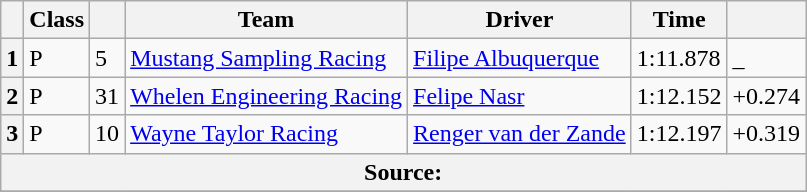<table class="wikitable">
<tr>
<th scope="col"></th>
<th scope="col">Class</th>
<th scope="col"></th>
<th scope="col">Team</th>
<th scope="col">Driver</th>
<th scope="col">Time</th>
<th scope="col"></th>
</tr>
<tr>
<th scope="row">1</th>
<td>P</td>
<td>5</td>
<td><a href='#'>Mustang Sampling Racing</a></td>
<td><a href='#'>Filipe Albuquerque</a></td>
<td>1:11.878</td>
<td>_</td>
</tr>
<tr>
<th scope="row">2</th>
<td>P</td>
<td>31</td>
<td><a href='#'>Whelen Engineering Racing</a></td>
<td><a href='#'>Felipe Nasr</a></td>
<td>1:12.152</td>
<td>+0.274</td>
</tr>
<tr>
<th scope="row">3</th>
<td>P</td>
<td>10</td>
<td><a href='#'>Wayne Taylor Racing</a></td>
<td><a href='#'>Renger van der Zande</a></td>
<td>1:12.197</td>
<td>+0.319</td>
</tr>
<tr>
<th colspan="7">Source:</th>
</tr>
<tr>
</tr>
</table>
